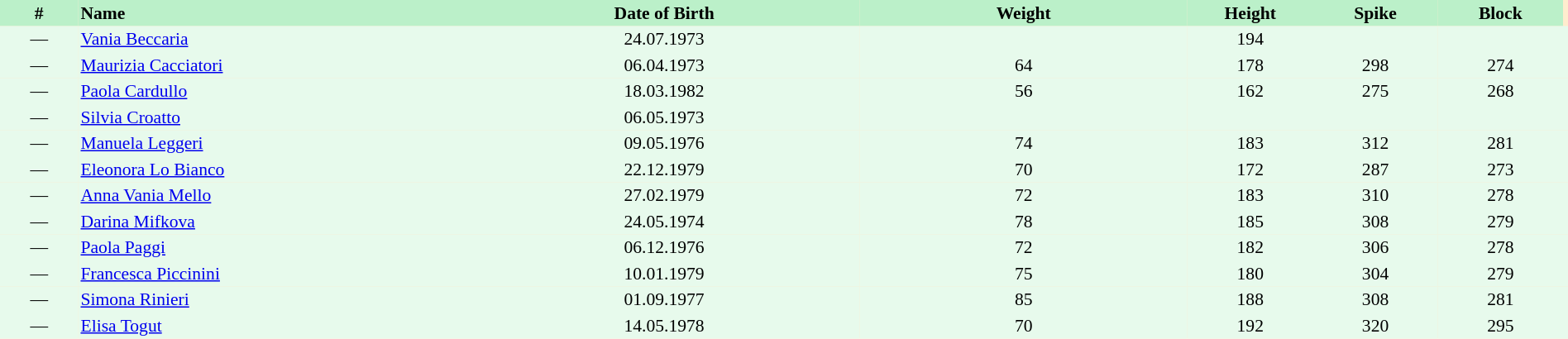<table border=0 cellpadding=2 cellspacing=0  |- bgcolor=#FFECCE style="text-align:center; font-size:90%;" width=100%>
<tr bgcolor=#BBF0C9>
<th width=5%>#</th>
<th width=25% align=left>Name</th>
<th width=25%>Date of Birth</th>
<th width=21%>Weight</th>
<th width=8%>Height</th>
<th width=8%>Spike</th>
<th width=8%>Block</th>
</tr>
<tr bgcolor=#E7FAEC>
<td>—</td>
<td align=left><a href='#'>Vania Beccaria</a></td>
<td>24.07.1973</td>
<td></td>
<td>194</td>
<td></td>
<td></td>
<td></td>
</tr>
<tr bgcolor=#E7FAEC>
<td>—</td>
<td align=left><a href='#'>Maurizia Cacciatori</a></td>
<td>06.04.1973</td>
<td>64</td>
<td>178</td>
<td>298</td>
<td>274</td>
<td></td>
</tr>
<tr bgcolor=#E7FAEC>
<td>—</td>
<td align=left><a href='#'>Paola Cardullo</a></td>
<td>18.03.1982</td>
<td>56</td>
<td>162</td>
<td>275</td>
<td>268</td>
<td></td>
</tr>
<tr bgcolor=#E7FAEC>
<td>—</td>
<td align=left><a href='#'>Silvia Croatto</a></td>
<td>06.05.1973</td>
<td></td>
<td></td>
<td></td>
<td></td>
<td></td>
</tr>
<tr bgcolor=#E7FAEC>
<td>—</td>
<td align=left><a href='#'>Manuela Leggeri</a></td>
<td>09.05.1976</td>
<td>74</td>
<td>183</td>
<td>312</td>
<td>281</td>
<td></td>
</tr>
<tr bgcolor=#E7FAEC>
<td>—</td>
<td align=left><a href='#'>Eleonora Lo Bianco</a></td>
<td>22.12.1979</td>
<td>70</td>
<td>172</td>
<td>287</td>
<td>273</td>
<td></td>
</tr>
<tr bgcolor=#E7FAEC>
<td>—</td>
<td align=left><a href='#'>Anna Vania Mello</a></td>
<td>27.02.1979</td>
<td>72</td>
<td>183</td>
<td>310</td>
<td>278</td>
<td></td>
</tr>
<tr bgcolor=#E7FAEC>
<td>—</td>
<td align=left><a href='#'>Darina Mifkova</a></td>
<td>24.05.1974</td>
<td>78</td>
<td>185</td>
<td>308</td>
<td>279</td>
<td></td>
</tr>
<tr bgcolor=#E7FAEC>
<td>—</td>
<td align=left><a href='#'>Paola Paggi</a></td>
<td>06.12.1976</td>
<td>72</td>
<td>182</td>
<td>306</td>
<td>278</td>
<td></td>
</tr>
<tr bgcolor=#E7FAEC>
<td>—</td>
<td align=left><a href='#'>Francesca Piccinini</a></td>
<td>10.01.1979</td>
<td>75</td>
<td>180</td>
<td>304</td>
<td>279</td>
<td></td>
</tr>
<tr bgcolor=#E7FAEC>
<td>—</td>
<td align=left><a href='#'>Simona Rinieri</a></td>
<td>01.09.1977</td>
<td>85</td>
<td>188</td>
<td>308</td>
<td>281</td>
<td></td>
</tr>
<tr bgcolor=#E7FAEC>
<td>—</td>
<td align=left><a href='#'>Elisa Togut</a></td>
<td>14.05.1978</td>
<td>70</td>
<td>192</td>
<td>320</td>
<td>295</td>
<td></td>
</tr>
</table>
